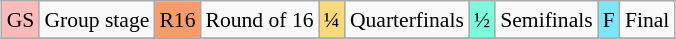<table class="wikitable" style="margin:0.5em auto; font-size:90%; line-height:1.25em;">
<tr>
<td style="background-color:#FFBBBB;text-align:center;">GS</td>
<td>Group stage</td>
<td style="background-color:#FC9B6A;text-align:center;">R16</td>
<td>Round of 16</td>
<td style="background-color:#FAD978;text-align:center;">¼</td>
<td>Quarterfinals</td>
<td style="background-color:#7DFADB;text-align:center;">½</td>
<td>Semifinals</td>
<td style="background-color:#7DE5FA;text-align:center;">F</td>
<td>Final</td>
</tr>
<tr>
</tr>
</table>
